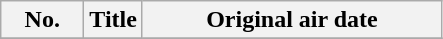<table class="wikitable plainrowheaders" style="background:#FFF;">
<tr>
<th style="width:3em;">No.</th>
<th>Title</th>
<th style="width:12em;">Original air date</th>
</tr>
<tr>
</tr>
</table>
